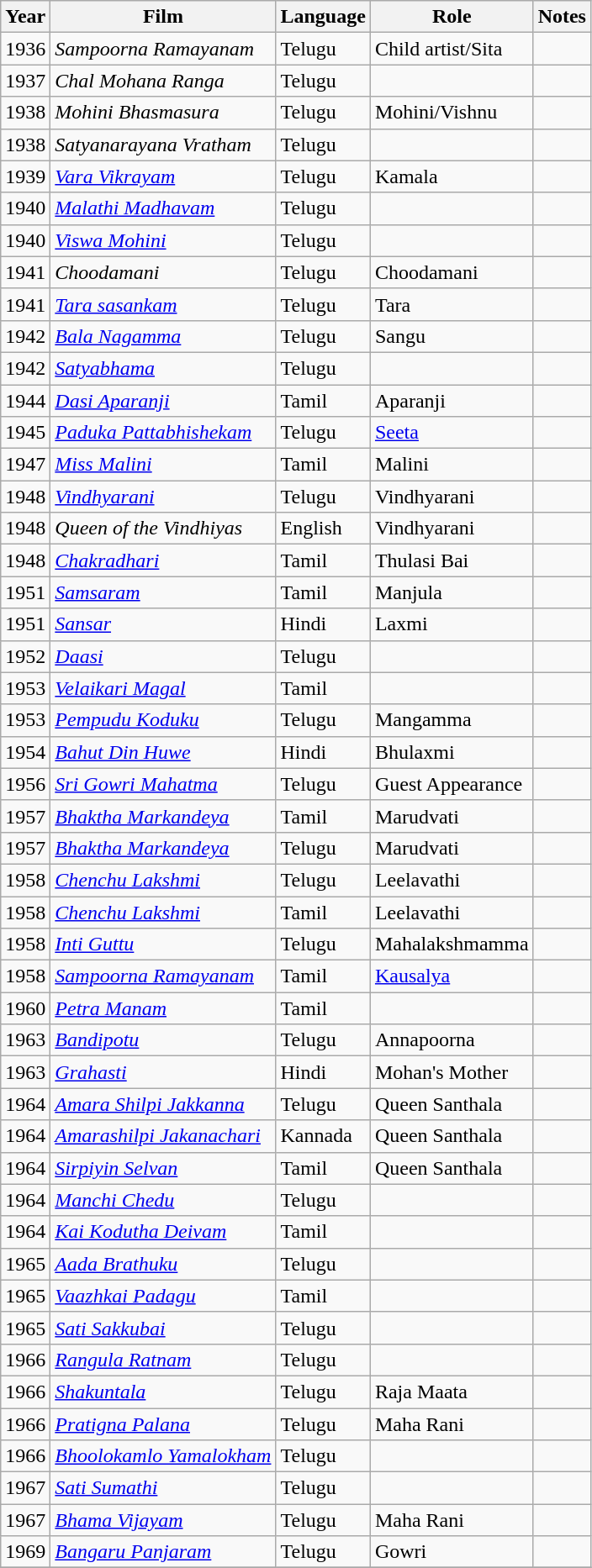<table class="wikitable">
<tr>
<th>Year</th>
<th>Film</th>
<th>Language</th>
<th>Role</th>
<th>Notes</th>
</tr>
<tr>
<td>1936</td>
<td><em>Sampoorna Ramayanam</em></td>
<td>Telugu</td>
<td>Child artist/Sita</td>
<td></td>
</tr>
<tr>
<td>1937</td>
<td><em>Chal Mohana Ranga</em></td>
<td>Telugu</td>
<td></td>
<td></td>
</tr>
<tr>
<td>1938</td>
<td><em>Mohini Bhasmasura</em></td>
<td>Telugu</td>
<td>Mohini/Vishnu</td>
<td></td>
</tr>
<tr>
<td>1938</td>
<td><em>Satyanarayana Vratham</em></td>
<td>Telugu</td>
<td></td>
<td></td>
</tr>
<tr>
<td>1939</td>
<td><em><a href='#'>Vara Vikrayam</a></em></td>
<td>Telugu</td>
<td>Kamala</td>
<td></td>
</tr>
<tr>
<td>1940</td>
<td><em><a href='#'>Malathi Madhavam</a></em></td>
<td>Telugu</td>
<td></td>
<td></td>
</tr>
<tr>
<td>1940</td>
<td><em><a href='#'>Viswa Mohini</a></em></td>
<td>Telugu</td>
<td></td>
<td></td>
</tr>
<tr>
<td>1941</td>
<td><em>Choodamani</em></td>
<td>Telugu</td>
<td>Choodamani</td>
<td></td>
</tr>
<tr>
<td>1941</td>
<td><em><a href='#'>Tara sasankam</a></em></td>
<td>Telugu</td>
<td>Tara</td>
<td></td>
</tr>
<tr>
<td>1942</td>
<td><em><a href='#'>Bala Nagamma</a></em></td>
<td>Telugu</td>
<td>Sangu</td>
<td></td>
</tr>
<tr>
<td>1942</td>
<td><em><a href='#'>Satyabhama</a></em></td>
<td>Telugu</td>
<td></td>
<td></td>
</tr>
<tr>
<td>1944</td>
<td><em><a href='#'>Dasi Aparanji</a></em></td>
<td>Tamil</td>
<td>Aparanji</td>
<td></td>
</tr>
<tr>
<td>1945</td>
<td><em><a href='#'>Paduka Pattabhishekam</a></em></td>
<td>Telugu</td>
<td><a href='#'>Seeta</a></td>
<td></td>
</tr>
<tr>
<td>1947</td>
<td><em><a href='#'>Miss Malini</a></em></td>
<td>Tamil</td>
<td>Malini</td>
<td></td>
</tr>
<tr>
<td>1948</td>
<td><em><a href='#'>Vindhyarani</a></em></td>
<td>Telugu</td>
<td>Vindhyarani</td>
<td></td>
</tr>
<tr>
<td>1948</td>
<td><em>Queen of the Vindhiyas</em></td>
<td>English</td>
<td>Vindhyarani</td>
<td></td>
</tr>
<tr>
<td>1948</td>
<td><em><a href='#'>Chakradhari</a></em></td>
<td>Tamil</td>
<td>Thulasi Bai</td>
<td></td>
</tr>
<tr>
<td>1951</td>
<td><em><a href='#'>Samsaram</a></em></td>
<td>Tamil</td>
<td>Manjula</td>
<td></td>
</tr>
<tr>
<td>1951</td>
<td><em><a href='#'>Sansar</a></em></td>
<td>Hindi</td>
<td>Laxmi</td>
<td></td>
</tr>
<tr>
<td>1952</td>
<td><em><a href='#'>Daasi</a></em></td>
<td>Telugu</td>
<td></td>
<td></td>
</tr>
<tr>
<td>1953</td>
<td><em><a href='#'>Velaikari Magal</a></em></td>
<td>Tamil</td>
<td></td>
<td></td>
</tr>
<tr>
<td>1953</td>
<td><em><a href='#'>Pempudu Koduku</a></em></td>
<td>Telugu</td>
<td>Mangamma</td>
<td></td>
</tr>
<tr>
<td>1954</td>
<td><em><a href='#'>Bahut Din Huwe</a></em></td>
<td>Hindi</td>
<td>Bhulaxmi</td>
<td></td>
</tr>
<tr>
<td>1956</td>
<td><em><a href='#'>Sri Gowri Mahatma</a></em></td>
<td>Telugu</td>
<td>Guest Appearance</td>
<td></td>
</tr>
<tr>
<td>1957</td>
<td><em><a href='#'>Bhaktha Markandeya</a></em></td>
<td>Tamil</td>
<td>Marudvati</td>
<td></td>
</tr>
<tr>
<td>1957</td>
<td><em><a href='#'>Bhaktha Markandeya</a></em></td>
<td>Telugu</td>
<td>Marudvati</td>
<td></td>
</tr>
<tr>
<td>1958</td>
<td><em><a href='#'>Chenchu Lakshmi</a></em></td>
<td>Telugu</td>
<td>Leelavathi</td>
<td></td>
</tr>
<tr>
<td>1958</td>
<td><em><a href='#'>Chenchu Lakshmi</a></em></td>
<td>Tamil</td>
<td>Leelavathi</td>
<td></td>
</tr>
<tr>
<td>1958</td>
<td><em><a href='#'>Inti Guttu</a> </em></td>
<td>Telugu</td>
<td>Mahalakshmamma</td>
<td></td>
</tr>
<tr>
<td>1958</td>
<td><em><a href='#'>Sampoorna Ramayanam</a></em></td>
<td>Tamil</td>
<td><a href='#'>Kausalya</a></td>
<td></td>
</tr>
<tr>
<td>1960</td>
<td><em><a href='#'>Petra Manam</a></em></td>
<td>Tamil</td>
<td></td>
<td></td>
</tr>
<tr>
<td>1963</td>
<td><em><a href='#'>Bandipotu</a></em></td>
<td>Telugu</td>
<td>Annapoorna</td>
<td></td>
</tr>
<tr>
<td>1963</td>
<td><a href='#'><em>Grahasti</em></a></td>
<td>Hindi</td>
<td>Mohan's Mother</td>
<td></td>
</tr>
<tr>
<td>1964</td>
<td><em><a href='#'>Amara Shilpi Jakkanna</a></em></td>
<td>Telugu</td>
<td>Queen Santhala</td>
<td></td>
</tr>
<tr>
<td>1964</td>
<td><em><a href='#'>Amarashilpi Jakanachari</a></em></td>
<td>Kannada</td>
<td>Queen Santhala</td>
<td></td>
</tr>
<tr>
<td>1964</td>
<td><em><a href='#'>Sirpiyin Selvan</a></em></td>
<td>Tamil</td>
<td>Queen Santhala</td>
<td></td>
</tr>
<tr>
<td>1964</td>
<td><em><a href='#'>Manchi Chedu</a></em></td>
<td>Telugu</td>
<td></td>
<td></td>
</tr>
<tr>
<td>1964</td>
<td><em><a href='#'>Kai Kodutha Deivam</a></em></td>
<td>Tamil</td>
<td></td>
<td></td>
</tr>
<tr>
<td>1965</td>
<td><em><a href='#'>Aada Brathuku</a></em></td>
<td>Telugu</td>
<td></td>
<td></td>
</tr>
<tr>
<td>1965</td>
<td><em><a href='#'>Vaazhkai Padagu</a></em></td>
<td>Tamil</td>
<td></td>
<td></td>
</tr>
<tr>
<td>1965</td>
<td><em><a href='#'>Sati Sakkubai</a></em></td>
<td>Telugu</td>
<td></td>
<td></td>
</tr>
<tr>
<td>1966</td>
<td><em><a href='#'>Rangula Ratnam</a></em></td>
<td>Telugu</td>
<td></td>
<td></td>
</tr>
<tr>
<td>1966</td>
<td><em><a href='#'>Shakuntala</a></em></td>
<td>Telugu</td>
<td>Raja Maata</td>
<td></td>
</tr>
<tr>
<td>1966</td>
<td><em><a href='#'>Pratigna Palana</a></em></td>
<td>Telugu</td>
<td>Maha Rani</td>
<td></td>
</tr>
<tr>
<td>1966</td>
<td><em><a href='#'>Bhoolokamlo Yamalokham</a></em></td>
<td>Telugu</td>
<td></td>
<td></td>
</tr>
<tr>
<td>1967</td>
<td><em><a href='#'>Sati Sumathi</a></em></td>
<td>Telugu</td>
<td></td>
<td></td>
</tr>
<tr>
<td>1967</td>
<td><em><a href='#'>Bhama Vijayam</a></em></td>
<td>Telugu</td>
<td>Maha Rani</td>
<td></td>
</tr>
<tr>
<td>1969</td>
<td><em><a href='#'>Bangaru Panjaram</a></em></td>
<td>Telugu</td>
<td>Gowri</td>
<td></td>
</tr>
<tr>
</tr>
</table>
